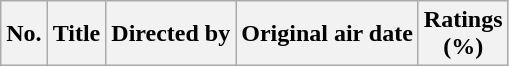<table class="wikitable">
<tr>
<th>No.</th>
<th>Title</th>
<th>Directed by</th>
<th>Original air date</th>
<th>Ratings<br>(%)<br>








</th>
</tr>
</table>
